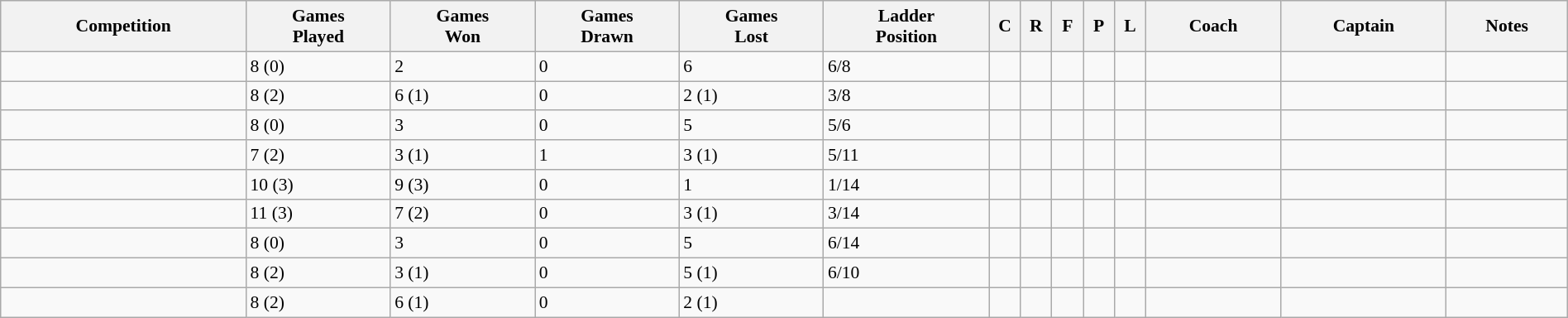<table class="wikitable" width="100%" style="font-size:90%">
<tr>
<th>Competition</th>
<th>Games<br>Played</th>
<th>Games<br>Won</th>
<th>Games<br>Drawn</th>
<th>Games<br>Lost</th>
<th>Ladder<br>Position</th>
<th width="2%">C</th>
<th width="2%">R</th>
<th width="2%">F</th>
<th width="2%">P</th>
<th width="2%">L</th>
<th>Coach</th>
<th>Captain</th>
<th>Notes</th>
</tr>
<tr>
<td></td>
<td>8 (0)</td>
<td>2</td>
<td>0</td>
<td>6</td>
<td>6/8</td>
<td></td>
<td></td>
<td></td>
<td></td>
<td></td>
<td rowspan="1"></td>
<td rowspan="1"></td>
<td></td>
</tr>
<tr>
<td></td>
<td>8 (2)</td>
<td>6 (1)</td>
<td>0</td>
<td>2 (1)</td>
<td>3/8</td>
<td></td>
<td></td>
<td></td>
<td></td>
<td></td>
<td rowspan="1"></td>
<td rowspan="1"></td>
<td></td>
</tr>
<tr>
<td></td>
<td>8 (0)</td>
<td>3</td>
<td>0</td>
<td>5</td>
<td>5/6</td>
<td></td>
<td></td>
<td></td>
<td></td>
<td></td>
<td rowspan="1"></td>
<td rowspan="1"></td>
<td></td>
</tr>
<tr>
<td></td>
<td>7 (2)</td>
<td>3 (1)</td>
<td>1</td>
<td>3 (1)</td>
<td>5/11</td>
<td></td>
<td></td>
<td></td>
<td></td>
<td></td>
<td rowspan="1"></td>
<td rowspan="1"></td>
<td></td>
</tr>
<tr>
<td></td>
<td>10 (3)</td>
<td>9 (3)</td>
<td>0</td>
<td>1</td>
<td>1/14</td>
<td></td>
<td></td>
<td></td>
<td></td>
<td></td>
<td rowspan="1"></td>
<td rowspan="1"></td>
<td></td>
</tr>
<tr>
<td></td>
<td>11 (3)</td>
<td>7 (2)</td>
<td>0</td>
<td>3 (1)</td>
<td>3/14</td>
<td></td>
<td></td>
<td></td>
<td></td>
<td></td>
<td rowspan="1"></td>
<td rowspan="1"></td>
<td></td>
</tr>
<tr>
<td></td>
<td>8 (0)</td>
<td>3</td>
<td>0</td>
<td>5</td>
<td>6/14</td>
<td></td>
<td></td>
<td></td>
<td></td>
<td></td>
<td rowspan="1"></td>
<td rowspan="1"></td>
<td></td>
</tr>
<tr>
<td></td>
<td>8 (2)</td>
<td>3 (1)</td>
<td>0</td>
<td>5 (1)</td>
<td>6/10</td>
<td></td>
<td></td>
<td></td>
<td></td>
<td></td>
<td rowspan="1"></td>
<td rowspan="1"></td>
<td></td>
</tr>
<tr>
<td></td>
<td>8 (2)</td>
<td>6 (1)</td>
<td>0</td>
<td>2 (1)</td>
<td></td>
<td></td>
<td></td>
<td></td>
<td></td>
<td></td>
<td rowspan="1"></td>
<td rowspan="1"></td>
<td></td>
</tr>
</table>
